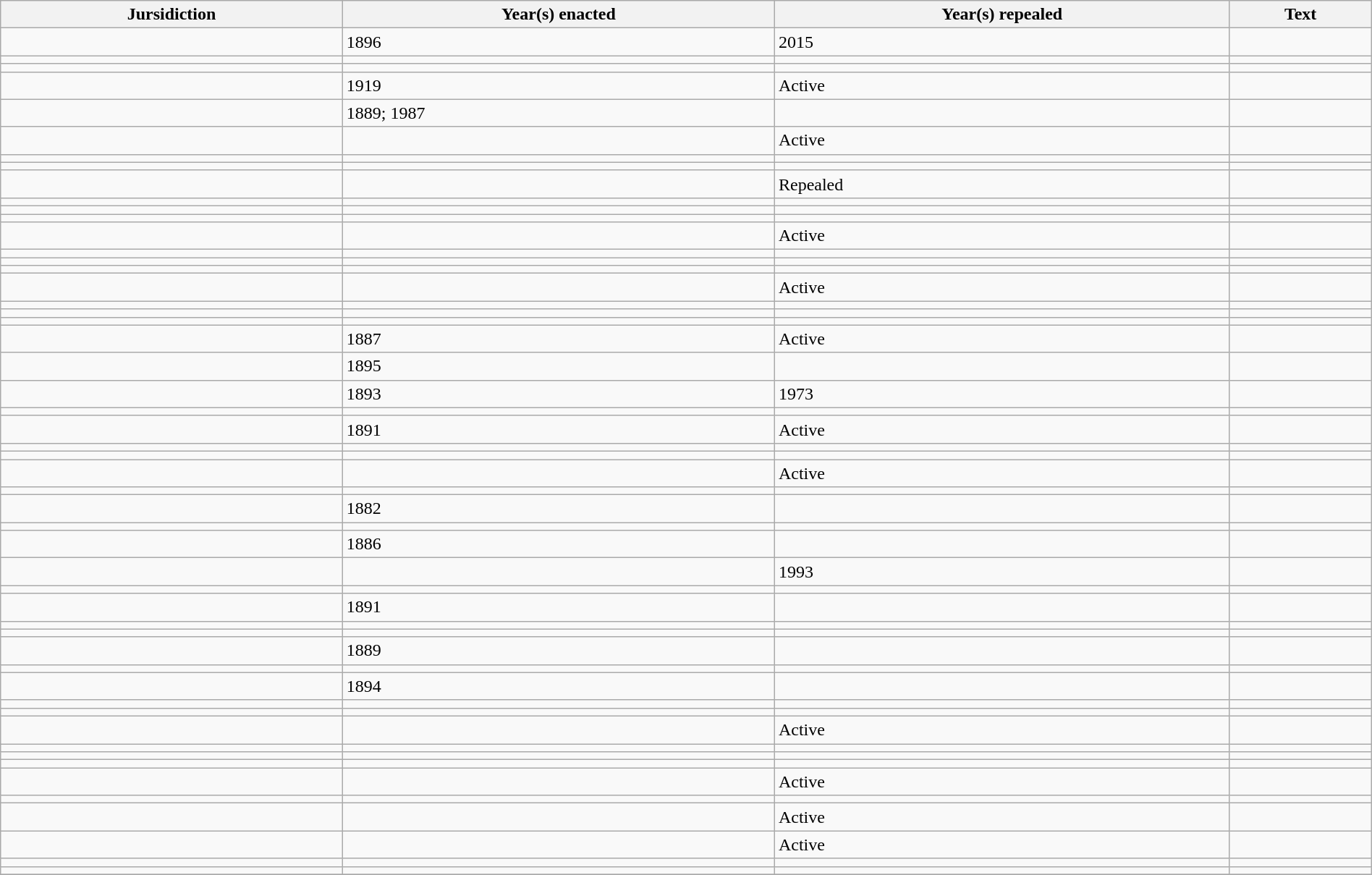<table class="wikitable mw-collapsible sortable plainrowheaders" width="100%">
<tr>
<th class="sortable" scope=col>Jursidiction</th>
<th class="sortable" scope=col>Year(s) enacted</th>
<th class="sortable" scope=col>Year(s) repealed</th>
<th class="unsortable" scope=col>Text</th>
</tr>
<tr>
<td></td>
<td>1896</td>
<td>2015</td>
<td></td>
</tr>
<tr>
<td></td>
<td></td>
<td></td>
<td></td>
</tr>
<tr>
<td></td>
<td></td>
<td></td>
<td></td>
</tr>
<tr>
<td></td>
<td>1919</td>
<td>Active</td>
<td></td>
</tr>
<tr>
<td></td>
<td>1889; 1987</td>
<td></td>
<td></td>
</tr>
<tr>
<td></td>
<td></td>
<td>Active</td>
<td></td>
</tr>
<tr>
<td></td>
<td></td>
<td></td>
<td></td>
</tr>
<tr>
<td></td>
<td></td>
<td></td>
<td></td>
</tr>
<tr>
<td></td>
<td></td>
<td>Repealed</td>
<td></td>
</tr>
<tr>
<td></td>
<td></td>
<td></td>
<td></td>
</tr>
<tr>
<td></td>
<td></td>
<td></td>
<td></td>
</tr>
<tr>
<td></td>
<td></td>
<td></td>
<td></td>
</tr>
<tr>
<td></td>
<td></td>
<td>Active</td>
<td></td>
</tr>
<tr>
<td></td>
<td></td>
<td></td>
<td></td>
</tr>
<tr>
<td></td>
<td></td>
<td></td>
<td></td>
</tr>
<tr>
<td></td>
<td></td>
<td></td>
<td></td>
</tr>
<tr>
<td></td>
<td></td>
<td>Active</td>
<td></td>
</tr>
<tr>
<td></td>
<td></td>
<td></td>
<td></td>
</tr>
<tr>
<td></td>
<td></td>
<td></td>
<td></td>
</tr>
<tr>
<td></td>
<td></td>
<td></td>
<td></td>
</tr>
<tr>
<td></td>
<td>1887</td>
<td>Active</td>
<td></td>
</tr>
<tr>
<td></td>
<td>1895</td>
<td></td>
<td></td>
</tr>
<tr>
<td></td>
<td>1893</td>
<td>1973</td>
<td></td>
</tr>
<tr>
<td></td>
<td></td>
<td></td>
<td></td>
</tr>
<tr>
<td></td>
<td>1891</td>
<td>Active</td>
<td></td>
</tr>
<tr>
<td></td>
<td></td>
<td></td>
<td></td>
</tr>
<tr>
<td></td>
<td></td>
<td></td>
<td></td>
</tr>
<tr>
<td></td>
<td></td>
<td>Active</td>
<td></td>
</tr>
<tr>
<td></td>
<td></td>
<td></td>
<td></td>
</tr>
<tr>
<td></td>
<td>1882</td>
<td></td>
<td></td>
</tr>
<tr>
<td></td>
<td></td>
<td></td>
<td></td>
</tr>
<tr>
<td></td>
<td>1886</td>
<td></td>
<td></td>
</tr>
<tr>
<td></td>
<td></td>
<td>1993</td>
<td></td>
</tr>
<tr>
<td></td>
<td></td>
<td></td>
<td></td>
</tr>
<tr>
<td></td>
<td>1891</td>
<td></td>
<td></td>
</tr>
<tr>
<td></td>
<td></td>
<td></td>
<td></td>
</tr>
<tr>
<td></td>
<td></td>
<td></td>
<td></td>
</tr>
<tr>
<td></td>
<td>1889</td>
<td></td>
<td></td>
</tr>
<tr>
<td></td>
<td></td>
<td></td>
<td></td>
</tr>
<tr>
<td></td>
<td>1894</td>
<td></td>
<td></td>
</tr>
<tr>
<td></td>
<td></td>
<td></td>
<td></td>
</tr>
<tr>
<td></td>
<td></td>
<td></td>
<td></td>
</tr>
<tr>
<td></td>
<td></td>
<td>Active</td>
<td></td>
</tr>
<tr>
<td></td>
<td></td>
<td></td>
<td></td>
</tr>
<tr>
<td></td>
<td></td>
<td></td>
<td></td>
</tr>
<tr>
<td></td>
<td></td>
<td></td>
<td></td>
</tr>
<tr>
<td></td>
<td></td>
<td>Active</td>
<td></td>
</tr>
<tr>
<td></td>
<td></td>
<td></td>
<td></td>
</tr>
<tr>
<td></td>
<td></td>
<td>Active</td>
<td></td>
</tr>
<tr>
<td></td>
<td></td>
<td>Active</td>
<td></td>
</tr>
<tr>
<td></td>
<td></td>
<td></td>
<td></td>
</tr>
<tr>
<td></td>
<td></td>
<td></td>
<td></td>
</tr>
<tr>
</tr>
</table>
